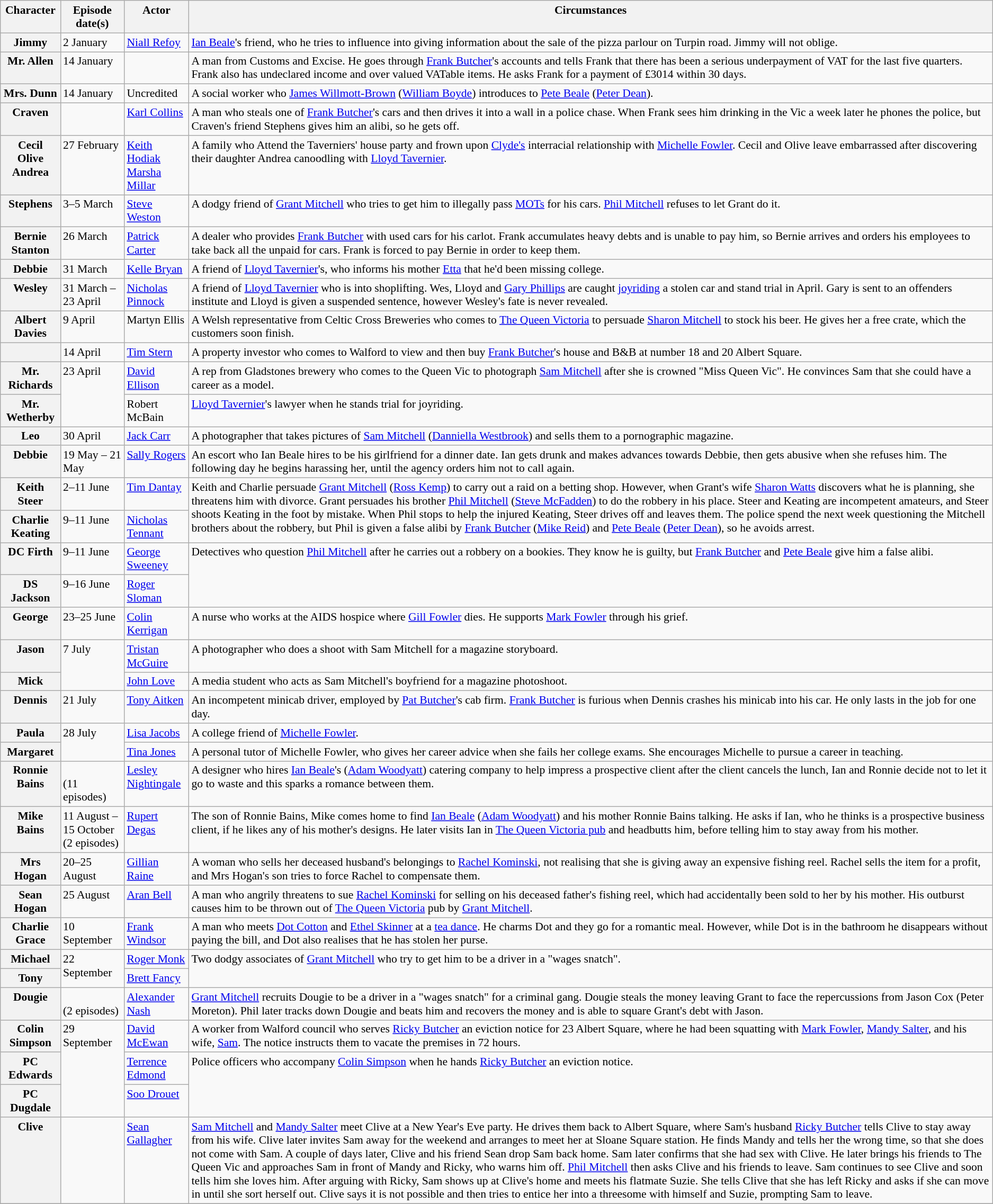<table class="wikitable plainrowheaders" style="font-size:90%">
<tr valign="top">
<th scope="col">Character</th>
<th scope="col">Episode date(s)</th>
<th scope="col">Actor</th>
<th scope="col">Circumstances</th>
</tr>
<tr valign="top">
<th scope="row">Jimmy</th>
<td>2 January</td>
<td><a href='#'>Niall Refoy</a></td>
<td><a href='#'>Ian Beale</a>'s friend, who he tries to influence into giving information about the sale of the pizza parlour on Turpin road. Jimmy will not oblige.</td>
</tr>
<tr valign="top">
<th scope="row">Mr. Allen</th>
<td>14 January</td>
<td></td>
<td>A man from Customs and Excise. He goes through <a href='#'>Frank Butcher</a>'s accounts and tells Frank that there has been a serious underpayment of VAT for the last five quarters. Frank also has undeclared income and over valued VATable items. He asks Frank for a payment of £3014 within 30 days.</td>
</tr>
<tr valign="top">
<th scope="row">Mrs. Dunn</th>
<td>14 January</td>
<td>Uncredited</td>
<td>A social worker who <a href='#'>James Willmott-Brown</a> (<a href='#'>William Boyde</a>) introduces to <a href='#'>Pete Beale</a> (<a href='#'>Peter Dean</a>).</td>
</tr>
<tr valign="top">
<th scope="row">Craven</th>
<td></td>
<td><a href='#'>Karl Collins</a></td>
<td>A man who steals one of <a href='#'>Frank Butcher</a>'s cars and then drives it into a wall in a police chase. When Frank sees him drinking in the Vic a week later he phones the police, but Craven's friend Stephens gives him an alibi, so he gets off.</td>
</tr>
<tr valign="top">
<th scope="row">Cecil<br>Olive<br>Andrea</th>
<td>27 February</td>
<td><a href='#'>Keith Hodiak</a><br><a href='#'>Marsha Millar</a><br></td>
<td>A family who Attend the Taverniers' house party and frown upon <a href='#'>Clyde's</a> interracial relationship with <a href='#'>Michelle Fowler</a>. Cecil and Olive leave embarrassed after discovering their daughter Andrea canoodling with <a href='#'>Lloyd Tavernier</a>.</td>
</tr>
<tr valign="top">
<th scope="row">Stephens</th>
<td>3–5 March</td>
<td><a href='#'>Steve Weston</a></td>
<td>A dodgy friend of <a href='#'>Grant Mitchell</a> who tries to get him to illegally pass <a href='#'>MOTs</a> for his cars. <a href='#'>Phil Mitchell</a> refuses to let Grant do it.</td>
</tr>
<tr valign="top">
<th scope="row">Bernie Stanton</th>
<td>26 March</td>
<td><a href='#'>Patrick Carter</a></td>
<td>A dealer who provides <a href='#'>Frank Butcher</a> with used cars for his carlot. Frank accumulates heavy debts and is unable to pay him, so Bernie arrives and orders his employees to take back all the unpaid for cars. Frank is forced to pay Bernie in order to keep them.</td>
</tr>
<tr valign="top">
<th scope="row">Debbie</th>
<td>31 March</td>
<td><a href='#'>Kelle Bryan</a></td>
<td>A friend of <a href='#'>Lloyd Tavernier</a>'s, who informs his mother <a href='#'>Etta</a> that he'd been missing college.</td>
</tr>
<tr valign="top">
<th scope="row">Wesley</th>
<td>31 March – 23 April</td>
<td><a href='#'>Nicholas Pinnock</a></td>
<td>A friend of <a href='#'>Lloyd Tavernier</a> who is into shoplifting. Wes, Lloyd and <a href='#'>Gary Phillips</a> are caught <a href='#'>joyriding</a> a stolen car and stand trial in April. Gary is sent to an offenders institute and Lloyd is given a suspended sentence, however Wesley's fate is never revealed.</td>
</tr>
<tr valign="top">
<th scope="row">Albert Davies</th>
<td>9 April</td>
<td>Martyn Ellis</td>
<td>A Welsh representative from Celtic Cross Breweries who comes to <a href='#'>The Queen Victoria</a> to persuade <a href='#'>Sharon Mitchell</a> to stock his beer. He gives her a free crate, which the customers soon finish.</td>
</tr>
<tr valign="top">
<th scope="row"></th>
<td>14 April</td>
<td><a href='#'>Tim Stern</a></td>
<td>A property investor who comes to Walford to view and then buy <a href='#'>Frank Butcher</a>'s house and B&B at number 18 and 20 Albert Square.</td>
</tr>
<tr valign="top">
<th scope="row">Mr. Richards</th>
<td rowspan="2">23 April</td>
<td><a href='#'>David Ellison</a></td>
<td>A rep from Gladstones brewery who comes to the Queen Vic to photograph <a href='#'>Sam Mitchell</a> after she is crowned "Miss Queen Vic". He convinces Sam that she could have a career as a model.</td>
</tr>
<tr valign="top">
<th scope="row">Mr. Wetherby</th>
<td>Robert McBain</td>
<td><a href='#'>Lloyd Tavernier</a>'s lawyer when he stands trial for joyriding.</td>
</tr>
<tr valign="top">
<th scope="row">Leo</th>
<td>30 April</td>
<td><a href='#'>Jack Carr</a></td>
<td>A photographer that takes pictures of <a href='#'>Sam Mitchell</a> (<a href='#'>Danniella Westbrook</a>) and sells them to a pornographic magazine.</td>
</tr>
<tr valign="top">
<th scope="row">Debbie</th>
<td>19 May – 21 May</td>
<td><a href='#'>Sally Rogers</a></td>
<td>An escort who Ian Beale hires to be his girlfriend for a dinner date. Ian gets drunk and makes advances towards Debbie, then gets abusive when she refuses him. The following day he begins harassing her, until the agency orders him not to call again.</td>
</tr>
<tr valign="top">
<th scope="row">Keith Steer</th>
<td>2–11 June</td>
<td><a href='#'>Tim Dantay</a></td>
<td rowspan="2">Keith and Charlie persuade <a href='#'>Grant Mitchell</a> (<a href='#'>Ross Kemp</a>) to carry out a raid on a betting shop. However, when Grant's wife <a href='#'>Sharon Watts</a> discovers what he is planning, she threatens him with divorce. Grant persuades his brother <a href='#'>Phil Mitchell</a> (<a href='#'>Steve McFadden</a>) to do the robbery in his place. Steer and Keating are incompetent amateurs, and Steer shoots Keating in the foot by mistake. When Phil stops to help the injured Keating, Steer drives off and leaves them. The police spend the next week questioning the Mitchell brothers about the robbery, but Phil is given a false alibi by <a href='#'>Frank Butcher</a> (<a href='#'>Mike Reid</a>) and <a href='#'>Pete Beale</a> (<a href='#'>Peter Dean</a>), so he avoids arrest.</td>
</tr>
<tr valign="top">
<th scope="row">Charlie Keating</th>
<td>9–11 June</td>
<td><a href='#'>Nicholas Tennant</a></td>
</tr>
<tr valign="top">
<th scope="row">DC Firth</th>
<td>9–11 June</td>
<td><a href='#'>George Sweeney</a></td>
<td rowspan="2">Detectives who question <a href='#'>Phil Mitchell</a> after he carries out a robbery on a bookies. They know he is guilty, but <a href='#'>Frank Butcher</a> and <a href='#'>Pete Beale</a> give him a false alibi.</td>
</tr>
<tr valign="top">
<th scope="row">DS Jackson</th>
<td>9–16 June</td>
<td><a href='#'>Roger Sloman</a></td>
</tr>
<tr valign="top">
<th scope="row">George</th>
<td>23–25 June</td>
<td><a href='#'>Colin Kerrigan</a></td>
<td>A nurse who works at the AIDS hospice where <a href='#'>Gill Fowler</a> dies. He supports <a href='#'>Mark Fowler</a> through his grief.</td>
</tr>
<tr valign="top">
<th scope="row">Jason</th>
<td rowspan="2">7 July</td>
<td><a href='#'>Tristan McGuire</a></td>
<td>A photographer who does a shoot with Sam Mitchell for a magazine storyboard.</td>
</tr>
<tr valign="top">
<th scope="row">Mick</th>
<td><a href='#'>John Love</a></td>
<td>A media student who acts as Sam Mitchell's boyfriend for a magazine photoshoot.</td>
</tr>
<tr valign="top">
<th scope="row">Dennis</th>
<td>21 July</td>
<td><a href='#'>Tony Aitken</a></td>
<td>An incompetent minicab driver, employed by <a href='#'>Pat Butcher</a>'s cab firm. <a href='#'>Frank Butcher</a> is furious when Dennis crashes his minicab into his car. He only lasts in the job for one day.</td>
</tr>
<tr valign="top">
<th scope="row">Paula</th>
<td rowspan="2">28 July</td>
<td><a href='#'>Lisa Jacobs</a></td>
<td>A college friend of <a href='#'>Michelle Fowler</a>.</td>
</tr>
<tr valign="top">
<th scope="row">Margaret</th>
<td><a href='#'>Tina Jones</a></td>
<td>A personal tutor of Michelle Fowler, who gives her career advice when she fails her college exams. She encourages Michelle to pursue a career in teaching.</td>
</tr>
<tr valign="top">
<th scope="row">Ronnie Bains</th>
<td><br> (11 episodes)</td>
<td><a href='#'>Lesley Nightingale</a></td>
<td>A designer who hires <a href='#'>Ian Beale</a>'s (<a href='#'>Adam Woodyatt</a>) catering company to help impress a prospective client after the client cancels the lunch, Ian and Ronnie decide not to let it go to waste and this sparks a romance between them.</td>
</tr>
<tr valign="top">
<th scope="row">Mike Bains </th>
<td>11 August – 15 October <br> (2 episodes)</td>
<td><a href='#'>Rupert Degas</a></td>
<td>The son of Ronnie Bains, Mike comes home to find <a href='#'>Ian Beale</a> (<a href='#'>Adam Woodyatt</a>) and his mother Ronnie Bains talking. He asks if Ian, who he thinks is a prospective business client, if he likes any of his mother's designs. He later visits Ian in <a href='#'>The Queen Victoria pub</a> and headbutts him, before telling him to stay away from his mother.</td>
</tr>
<tr valign="top">
<th scope="row">Mrs Hogan</th>
<td>20–25 August</td>
<td><a href='#'>Gillian Raine</a></td>
<td>A woman who sells her deceased husband's belongings to <a href='#'>Rachel Kominski</a>, not realising that she is giving away an expensive fishing reel. Rachel sells the item for a profit, and Mrs Hogan's son tries to force Rachel to compensate them.</td>
</tr>
<tr valign="top">
<th scope="row">Sean Hogan</th>
<td>25 August</td>
<td><a href='#'>Aran Bell</a></td>
<td>A man who angrily threatens to sue <a href='#'>Rachel Kominski</a> for selling on his deceased father's fishing reel, which had accidentally been sold to her by his mother. His outburst causes him to be thrown out of <a href='#'>The Queen Victoria</a> pub by <a href='#'>Grant Mitchell</a>.</td>
</tr>
<tr valign="top">
<th scope="row">Charlie Grace</th>
<td>10 September</td>
<td><a href='#'>Frank Windsor</a></td>
<td>A man who meets <a href='#'>Dot Cotton</a> and <a href='#'>Ethel Skinner</a> at a <a href='#'>tea dance</a>. He charms Dot and they go for a romantic meal. However, while Dot is in the bathroom he disappears without paying the bill, and Dot also realises that he has stolen her purse.</td>
</tr>
<tr valign="top">
<th scope="row">Michael</th>
<td rowspan="2">22 September</td>
<td><a href='#'>Roger Monk</a></td>
<td rowspan="2">Two dodgy associates of <a href='#'>Grant Mitchell</a> who try to get him to be a driver in a "wages snatch".</td>
</tr>
<tr valign="top">
<th scope="row">Tony</th>
<td><a href='#'>Brett Fancy</a></td>
</tr>
<tr valign="top">
<th scope="row">Dougie</th>
<td><br>(2 episodes)</td>
<td><a href='#'>Alexander Nash</a></td>
<td><a href='#'>Grant Mitchell</a> recruits Dougie to be a driver in a "wages snatch" for a criminal gang. Dougie steals the money leaving Grant to face the repercussions from Jason Cox (Peter Moreton). Phil later tracks down Dougie and beats him and recovers the money and is able to square Grant's debt with Jason.</td>
</tr>
<tr valign="top">
<th scope="row">Colin Simpson</th>
<td rowspan="3">29 September</td>
<td><a href='#'>David McEwan</a></td>
<td>A worker from Walford council who serves <a href='#'>Ricky Butcher</a> an eviction notice for 23 Albert Square, where he had been squatting with <a href='#'>Mark Fowler</a>, <a href='#'>Mandy Salter</a>, and his wife, <a href='#'>Sam</a>. The notice instructs them to vacate the premises in 72 hours.</td>
</tr>
<tr valign="top">
<th scope="row">PC Edwards</th>
<td><a href='#'>Terrence Edmond</a></td>
<td rowspan="2">Police officers who accompany <a href='#'>Colin Simpson</a> when he hands <a href='#'>Ricky Butcher</a> an eviction notice.</td>
</tr>
<tr valign="top">
<th scope="row">PC Dugdale</th>
<td><a href='#'>Soo Drouet</a></td>
</tr>
<tr valign="top">
<th scope="row">Clive</th>
<td></td>
<td><a href='#'>Sean Gallagher</a></td>
<td><a href='#'>Sam Mitchell</a> and <a href='#'>Mandy Salter</a> meet Clive at a New Year's Eve party. He drives them back to Albert Square, where Sam's husband <a href='#'>Ricky Butcher</a> tells Clive to stay away from his wife. Clive later invites Sam away for the weekend and arranges to meet her at Sloane Square station. He finds Mandy and tells her the wrong time, so that she does not come with Sam. A couple of days later, Clive and his friend Sean drop Sam back home. Sam later confirms that she had sex with Clive. He later brings his friends to The Queen Vic and approaches Sam in front of Mandy and Ricky, who warns him off. <a href='#'>Phil Mitchell</a> then asks Clive and his friends to leave. Sam continues to see Clive and soon tells him she loves him. After arguing with Ricky, Sam shows up at Clive's home and meets his flatmate Suzie. She tells Clive that she has left Ricky and asks if she can move in until she sort herself out. Clive says it is not possible and then tries to entice her into a threesome with himself and Suzie, prompting Sam to leave.</td>
</tr>
<tr>
</tr>
</table>
